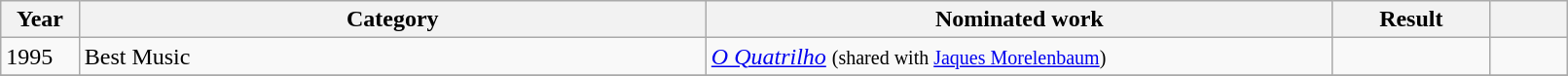<table class="wikitable" style="width:85%;">
<tr>
<th width=5%>Year</th>
<th style="width:40%;">Category</th>
<th style="width:40%;">Nominated work</th>
<th style="width:10%;">Result</th>
<th width=5%></th>
</tr>
<tr>
<td>1995</td>
<td>Best Music</td>
<td><em><a href='#'>O Quatrilho</a></em> <small>(shared with <a href='#'>Jaques Morelenbaum</a>)</small></td>
<td></td>
<td></td>
</tr>
<tr>
</tr>
</table>
